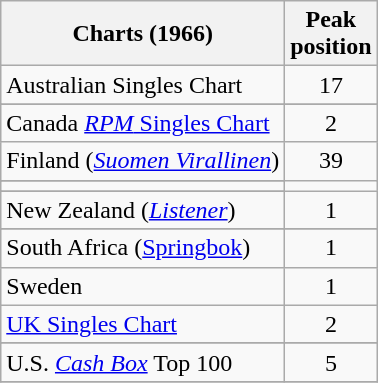<table class="wikitable sortable">
<tr>
<th>Charts (1966)</th>
<th>Peak<br>position</th>
</tr>
<tr>
<td align="left">Australian Singles Chart</td>
<td style="text-align:center;">17</td>
</tr>
<tr>
</tr>
<tr>
</tr>
<tr>
</tr>
<tr>
<td align="left">Canada <a href='#'><em>RPM</em> Singles Chart</a></td>
<td style="text-align:center;">2</td>
</tr>
<tr>
<td>Finland (<a href='#'><em>Suomen Virallinen</em></a>)</td>
<td style="text-align:center;">39</td>
</tr>
<tr>
</tr>
<tr>
<td></td>
</tr>
<tr>
</tr>
<tr>
<td>New Zealand (<em><a href='#'>Listener</a></em>)</td>
<td style="text-align:center;">1</td>
</tr>
<tr>
</tr>
<tr>
<td>South Africa (<a href='#'>Springbok</a>)</td>
<td align="center">1</td>
</tr>
<tr>
<td>Sweden</td>
<td style="text-align:center;">1</td>
</tr>
<tr>
<td align="left"><a href='#'>UK Singles Chart</a></td>
<td style="text-align:center;">2</td>
</tr>
<tr>
</tr>
<tr>
<td>U.S. <a href='#'><em>Cash Box</em></a> Top 100</td>
<td align="center">5</td>
</tr>
<tr>
</tr>
</table>
